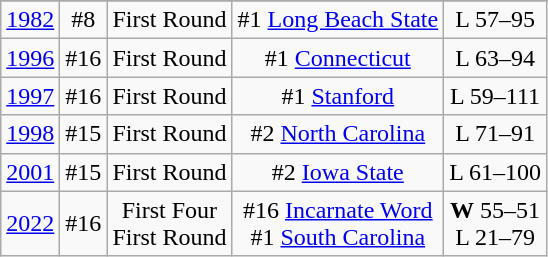<table class="wikitable" style="text-align:center">
<tr>
</tr>
<tr>
<td rowspan="1"><a href='#'>1982</a></td>
<td>#8</td>
<td>First Round</td>
<td>#1 <a href='#'>Long Beach State</a></td>
<td>L 57–95</td>
</tr>
<tr style="text-align:center;">
<td rowspan="1"><a href='#'>1996</a></td>
<td>#16</td>
<td>First Round</td>
<td>#1 <a href='#'>Connecticut</a></td>
<td>L 63–94</td>
</tr>
<tr style="text-align:center;">
<td rowspan="1"><a href='#'>1997</a></td>
<td>#16</td>
<td>First Round</td>
<td>#1 <a href='#'>Stanford</a></td>
<td>L 59–111</td>
</tr>
<tr style="text-align:center;">
<td rowspan="1"><a href='#'>1998</a></td>
<td>#15</td>
<td>First Round</td>
<td>#2 <a href='#'>North Carolina</a></td>
<td>L 71–91</td>
</tr>
<tr style="text-align:center;">
<td rowspan="1"><a href='#'>2001</a></td>
<td>#15</td>
<td>First Round</td>
<td>#2 <a href='#'>Iowa State</a></td>
<td>L 61–100</td>
</tr>
<tr style="text-align:center;">
<td rowspan="1"><a href='#'>2022</a></td>
<td>#16</td>
<td>First Four<br>First Round</td>
<td>#16 <a href='#'>Incarnate Word</a><br>#1 <a href='#'>South Carolina</a></td>
<td><strong>W</strong> 55–51<br>L 21–79</td>
</tr>
</table>
